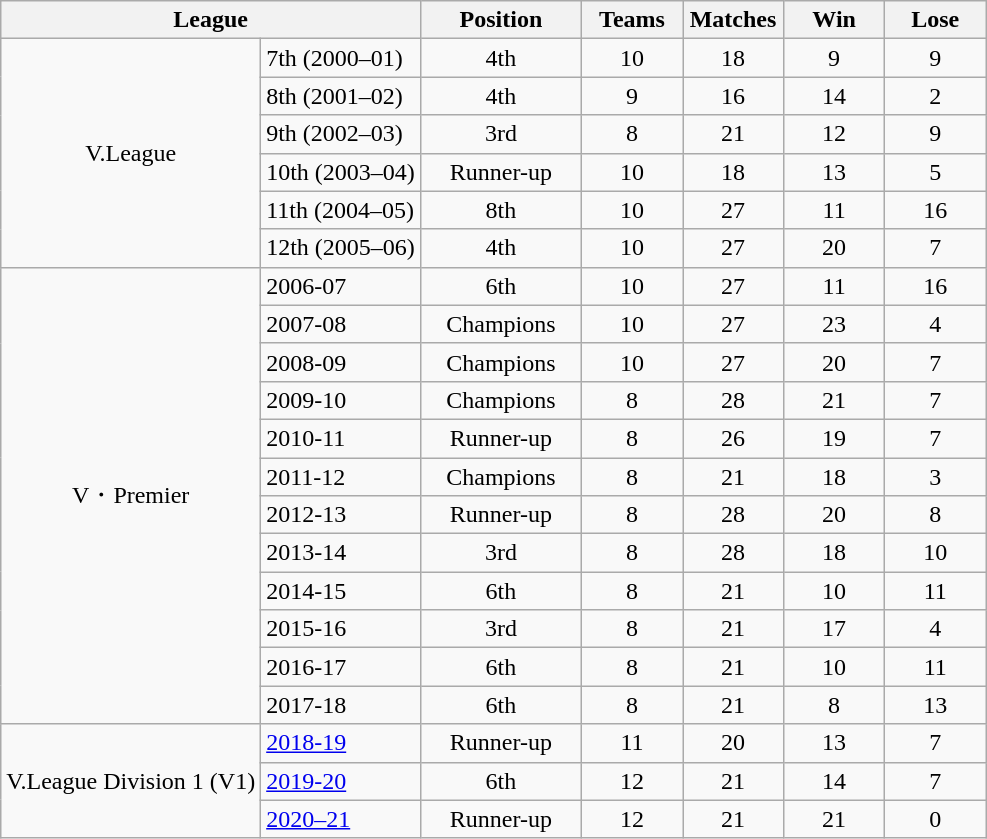<table class="wikitable" border="1">
<tr>
<th width=200 colspan=2>League</th>
<th width=100>Position</th>
<th width=60 align=center>Teams</th>
<th width=60>Matches</th>
<th width=60>Win</th>
<th width=60>Lose</th>
</tr>
<tr>
<td align=center rowspan=6>V.League</td>
<td>7th (2000–01)</td>
<td align=center>4th</td>
<td align=center>10</td>
<td align=center>18</td>
<td align=center>9</td>
<td align=center>9</td>
</tr>
<tr>
<td>8th (2001–02)</td>
<td align=center>4th</td>
<td align=center>9</td>
<td align=center>16</td>
<td align=center>14</td>
<td align=center>2</td>
</tr>
<tr>
<td>9th (2002–03)</td>
<td align=center>3rd</td>
<td align=center>8</td>
<td align=center>21</td>
<td align=center>12</td>
<td align=center>9</td>
</tr>
<tr>
<td>10th (2003–04)</td>
<td align=center> Runner-up</td>
<td align=center>10</td>
<td align=center>18</td>
<td align=center>13</td>
<td align=center>5</td>
</tr>
<tr>
<td>11th (2004–05)</td>
<td align=center>8th</td>
<td align=center>10</td>
<td align=center>27</td>
<td align=center>11</td>
<td align=center>16</td>
</tr>
<tr>
<td>12th (2005–06)</td>
<td align=center>4th</td>
<td align=center>10</td>
<td align=center>27</td>
<td align=center>20</td>
<td align=center>7</td>
</tr>
<tr>
<td align=center rowspan=12>V・Premier</td>
<td>2006-07</td>
<td align=center>6th</td>
<td align=center>10</td>
<td align=center>27</td>
<td align=center>11</td>
<td align=center>16</td>
</tr>
<tr>
<td>2007-08</td>
<td align=center> Champions</td>
<td align=center>10</td>
<td align=center>27</td>
<td align=center>23</td>
<td align=center>4</td>
</tr>
<tr>
<td>2008-09</td>
<td align=center> Champions</td>
<td align=center>10</td>
<td align=center>27</td>
<td align=center>20</td>
<td align=center>7</td>
</tr>
<tr>
<td>2009-10</td>
<td align=center> Champions</td>
<td align=center>8</td>
<td align=center>28</td>
<td align=center>21</td>
<td align=center>7</td>
</tr>
<tr>
<td>2010-11</td>
<td align=center> Runner-up</td>
<td align=center>8</td>
<td align=center>26</td>
<td align=center>19</td>
<td align=center>7</td>
</tr>
<tr>
<td>2011-12</td>
<td align=center> Champions</td>
<td align=center>8</td>
<td align=center>21</td>
<td align=center>18</td>
<td align=center>3</td>
</tr>
<tr>
<td>2012-13</td>
<td align=center> Runner-up</td>
<td align=center>8</td>
<td align=center>28</td>
<td align=center>20</td>
<td align=center>8</td>
</tr>
<tr>
<td>2013-14</td>
<td align=center>3rd</td>
<td align=center>8</td>
<td align=center>28</td>
<td align=center>18</td>
<td align=center>10</td>
</tr>
<tr>
<td>2014-15</td>
<td align=center>6th</td>
<td align=center>8</td>
<td align=center>21</td>
<td align=center>10</td>
<td align=center>11</td>
</tr>
<tr>
<td>2015-16</td>
<td align=center>3rd</td>
<td align=center>8</td>
<td align=center>21</td>
<td align=center>17</td>
<td align=center>4</td>
</tr>
<tr>
<td>2016-17</td>
<td align=center>6th</td>
<td align=center>8</td>
<td align=center>21</td>
<td align=center>10</td>
<td align=center>11</td>
</tr>
<tr>
<td>2017-18</td>
<td align=center>6th</td>
<td align=center>8</td>
<td align=center>21</td>
<td align=center>8</td>
<td align=center>13</td>
</tr>
<tr>
<td align=center rowspan=3>V.League Division 1 (V1)</td>
<td><a href='#'>2018-19</a></td>
<td align=center> Runner-up</td>
<td align=center>11</td>
<td align=center>20</td>
<td align=center>13</td>
<td align=center>7</td>
</tr>
<tr>
<td><a href='#'>2019-20</a></td>
<td align=center>6th</td>
<td align=center>12</td>
<td align=center>21</td>
<td align=center>14</td>
<td align=center>7</td>
</tr>
<tr>
<td><a href='#'>2020–21</a></td>
<td align=center> Runner-up</td>
<td align=center>12</td>
<td align=center>21</td>
<td align=center>21</td>
<td align=center>0</td>
</tr>
</table>
